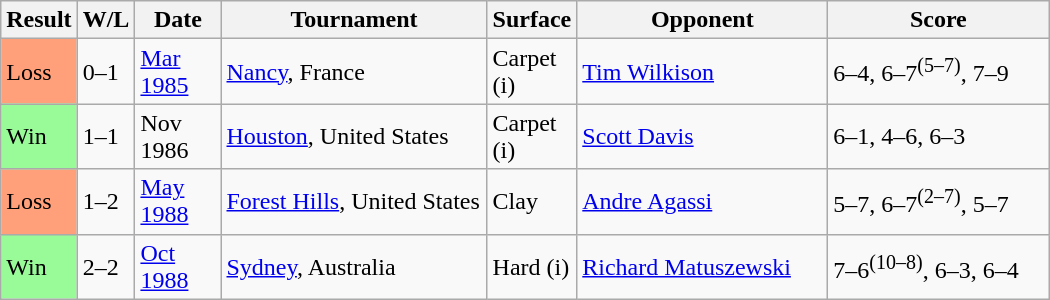<table class="sortable wikitable">
<tr>
<th>Result</th>
<th style="width:30px" class="unsortable">W/L</th>
<th style="width:50px">Date</th>
<th style="width:170px">Tournament</th>
<th style="width:50px">Surface</th>
<th style="width:160px">Opponent</th>
<th style="width:140px" class="unsortable">Score</th>
</tr>
<tr>
<td style="background:#ffa07a;">Loss</td>
<td>0–1</td>
<td><a href='#'>Mar 1985</a></td>
<td><a href='#'>Nancy</a>, France</td>
<td>Carpet (i)</td>
<td> <a href='#'>Tim Wilkison</a></td>
<td>6–4, 6–7<sup>(5–7)</sup>, 7–9</td>
</tr>
<tr>
<td style="background:#98fb98;">Win</td>
<td>1–1</td>
<td>Nov 1986</td>
<td><a href='#'>Houston</a>, United States</td>
<td>Carpet (i)</td>
<td> <a href='#'>Scott Davis</a></td>
<td>6–1, 4–6, 6–3</td>
</tr>
<tr>
<td style="background:#ffa07a;">Loss</td>
<td>1–2</td>
<td><a href='#'>May 1988</a></td>
<td><a href='#'>Forest Hills</a>, United States</td>
<td>Clay</td>
<td> <a href='#'>Andre Agassi</a></td>
<td>5–7, 6–7<sup>(2–7)</sup>, 5–7</td>
</tr>
<tr>
<td style="background:#98fb98;">Win</td>
<td>2–2</td>
<td><a href='#'>Oct 1988</a></td>
<td><a href='#'>Sydney</a>, Australia</td>
<td>Hard (i)</td>
<td> <a href='#'>Richard Matuszewski</a></td>
<td>7–6<sup>(10–8)</sup>, 6–3, 6–4</td>
</tr>
</table>
